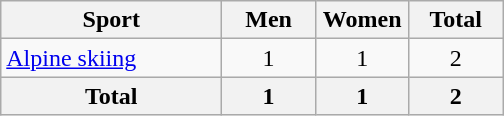<table class="wikitable sortable" style=text-align:center>
<tr>
<th width=140>Sport</th>
<th width=55>Men</th>
<th width=55>Women</th>
<th width=55>Total</th>
</tr>
<tr>
<td align=left><a href='#'>Alpine skiing</a></td>
<td>1</td>
<td>1</td>
<td>2</td>
</tr>
<tr>
<th>Total</th>
<th>1</th>
<th>1</th>
<th>2</th>
</tr>
</table>
